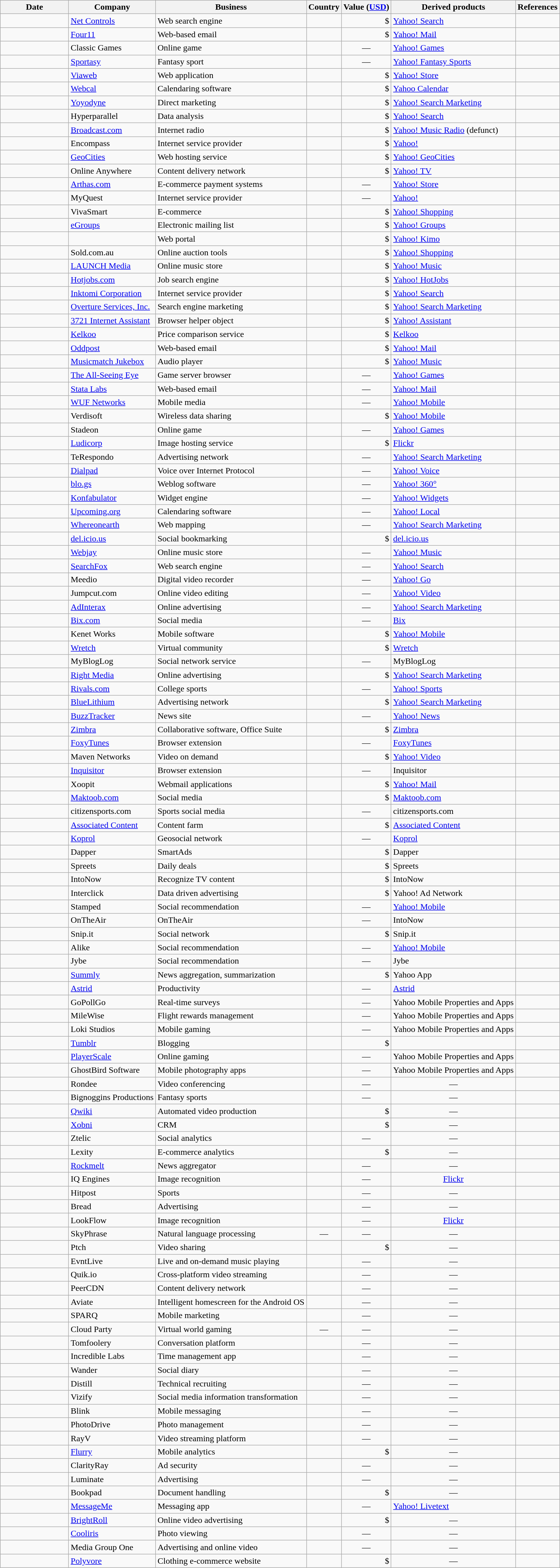<table class="wikitable sortable">
<tr>
<th style="width:120px;">Date</th>
<th>Company</th>
<th>Business</th>
<th>Country</th>
<th>Value (<a href='#'>USD</a>)</th>
<th>Derived products</th>
<th class="unsortable">References</th>
</tr>
<tr>
<td></td>
<td><a href='#'>Net Controls</a></td>
<td>Web search engine</td>
<td></td>
<td align="right">$</td>
<td><a href='#'>Yahoo! Search</a></td>
<td style="text-align:center;"></td>
</tr>
<tr>
<td></td>
<td><a href='#'>Four11</a></td>
<td>Web-based email</td>
<td></td>
<td align="right">$</td>
<td><a href='#'>Yahoo! Mail</a></td>
<td style="text-align:center;"></td>
</tr>
<tr>
<td></td>
<td>Classic Games</td>
<td>Online game</td>
<td></td>
<td style="text-align:center;">—</td>
<td><a href='#'>Yahoo! Games</a></td>
<td style="text-align:center;"></td>
</tr>
<tr>
<td></td>
<td><a href='#'>Sportasy</a></td>
<td>Fantasy sport</td>
<td></td>
<td style="text-align:center;">—</td>
<td><a href='#'>Yahoo! Fantasy Sports</a></td>
<td style="text-align:center;"></td>
</tr>
<tr>
<td></td>
<td><a href='#'>Viaweb</a></td>
<td>Web application</td>
<td></td>
<td align="right">$</td>
<td><a href='#'>Yahoo! Store</a></td>
<td style="text-align:center;"></td>
</tr>
<tr>
<td></td>
<td><a href='#'>Webcal</a></td>
<td>Calendaring software</td>
<td></td>
<td align="right">$</td>
<td><a href='#'>Yahoo Calendar</a></td>
<td style="text-align:center;"></td>
</tr>
<tr>
<td></td>
<td><a href='#'>Yoyodyne</a></td>
<td>Direct marketing</td>
<td></td>
<td align="right">$</td>
<td><a href='#'>Yahoo! Search Marketing</a></td>
<td style="text-align:center;"></td>
</tr>
<tr>
<td></td>
<td>Hyperparallel</td>
<td>Data analysis</td>
<td></td>
<td align="right">$</td>
<td><a href='#'>Yahoo! Search</a></td>
<td style="text-align:center;"></td>
</tr>
<tr>
<td></td>
<td><a href='#'>Broadcast.com</a></td>
<td>Internet radio</td>
<td></td>
<td align="right">$</td>
<td><a href='#'>Yahoo! Music Radio</a> (defunct)</td>
<td style="text-align:center;"></td>
</tr>
<tr>
<td></td>
<td>Encompass</td>
<td>Internet service provider</td>
<td></td>
<td align="right">$</td>
<td><a href='#'>Yahoo!</a></td>
<td style="text-align:center;"></td>
</tr>
<tr>
<td></td>
<td><a href='#'>GeoCities</a></td>
<td>Web hosting service</td>
<td></td>
<td align="right">$</td>
<td><a href='#'>Yahoo! GeoCities</a></td>
<td style="text-align:center;"></td>
</tr>
<tr>
<td></td>
<td>Online Anywhere</td>
<td>Content delivery network</td>
<td></td>
<td align="right">$</td>
<td><a href='#'>Yahoo! TV</a></td>
<td style="text-align:center;"></td>
</tr>
<tr>
<td></td>
<td><a href='#'>Arthas.com</a></td>
<td>E-commerce payment systems</td>
<td></td>
<td style="text-align:center;">—</td>
<td><a href='#'>Yahoo! Store</a></td>
<td style="text-align:center;"></td>
</tr>
<tr>
<td></td>
<td>MyQuest</td>
<td>Internet service provider</td>
<td></td>
<td style="text-align:center;">—</td>
<td><a href='#'>Yahoo!</a></td>
<td style="text-align:center;"></td>
</tr>
<tr>
<td></td>
<td>VivaSmart</td>
<td>E-commerce</td>
<td></td>
<td align="right">$</td>
<td><a href='#'>Yahoo! Shopping</a></td>
<td style="text-align:center;"></td>
</tr>
<tr>
<td></td>
<td><a href='#'>eGroups</a></td>
<td>Electronic mailing list</td>
<td></td>
<td align="right">$</td>
<td><a href='#'>Yahoo! Groups</a></td>
<td style="text-align:center;"></td>
</tr>
<tr>
<td></td>
<td></td>
<td>Web portal</td>
<td></td>
<td align="right">$</td>
<td><a href='#'>Yahoo! Kimo</a></td>
<td style="text-align:center;"></td>
</tr>
<tr>
<td></td>
<td>Sold.com.au</td>
<td>Online auction tools</td>
<td></td>
<td align="right">$</td>
<td><a href='#'>Yahoo! Shopping</a></td>
<td style="text-align:center;"></td>
</tr>
<tr>
<td></td>
<td><a href='#'>LAUNCH Media</a></td>
<td>Online music store</td>
<td></td>
<td align="right">$</td>
<td><a href='#'>Yahoo! Music</a></td>
<td style="text-align:center;"></td>
</tr>
<tr>
<td></td>
<td><a href='#'>Hotjobs.com</a></td>
<td>Job search engine</td>
<td></td>
<td align="right">$</td>
<td><a href='#'>Yahoo! HotJobs</a></td>
<td style="text-align:center;"></td>
</tr>
<tr>
<td></td>
<td><a href='#'>Inktomi Corporation</a></td>
<td>Internet service provider</td>
<td></td>
<td align="right">$</td>
<td><a href='#'>Yahoo! Search</a></td>
<td style="text-align:center;"></td>
</tr>
<tr>
<td></td>
<td><a href='#'>Overture Services, Inc.</a></td>
<td>Search engine marketing</td>
<td></td>
<td align="right">$</td>
<td><a href='#'>Yahoo! Search Marketing</a></td>
<td style="text-align:center;"></td>
</tr>
<tr>
<td></td>
<td><a href='#'>3721 Internet Assistant</a></td>
<td>Browser helper object</td>
<td></td>
<td align="right">$</td>
<td><a href='#'>Yahoo! Assistant</a></td>
<td style="text-align:center;"></td>
</tr>
<tr>
<td></td>
<td><a href='#'>Kelkoo</a></td>
<td>Price comparison service</td>
<td></td>
<td align="right">$</td>
<td><a href='#'>Kelkoo</a></td>
<td style="text-align:center;"></td>
</tr>
<tr>
<td></td>
<td><a href='#'>Oddpost</a></td>
<td>Web-based email</td>
<td></td>
<td align="right">$</td>
<td><a href='#'>Yahoo! Mail</a></td>
<td style="text-align:center;"></td>
</tr>
<tr>
<td></td>
<td><a href='#'>Musicmatch Jukebox</a></td>
<td>Audio player</td>
<td></td>
<td align="right">$</td>
<td><a href='#'>Yahoo! Music</a></td>
<td style="text-align:center;"></td>
</tr>
<tr>
<td></td>
<td><a href='#'>The All-Seeing Eye</a></td>
<td>Game server browser</td>
<td></td>
<td style="text-align:center;">—</td>
<td><a href='#'>Yahoo! Games</a></td>
<td style="text-align:center;"></td>
</tr>
<tr>
<td></td>
<td><a href='#'>Stata Labs</a></td>
<td>Web-based email</td>
<td></td>
<td style="text-align:center;">—</td>
<td><a href='#'>Yahoo! Mail</a></td>
<td style="text-align:center;"></td>
</tr>
<tr>
<td></td>
<td><a href='#'>WUF Networks</a></td>
<td>Mobile media</td>
<td></td>
<td style="text-align:center;">—</td>
<td><a href='#'>Yahoo! Mobile</a></td>
<td style="text-align:center;"></td>
</tr>
<tr>
<td></td>
<td>Verdisoft</td>
<td>Wireless data sharing</td>
<td></td>
<td align="right">$</td>
<td><a href='#'>Yahoo! Mobile</a></td>
<td style="text-align:center;"></td>
</tr>
<tr>
<td></td>
<td>Stadeon</td>
<td>Online game</td>
<td></td>
<td style="text-align:center;">—</td>
<td><a href='#'>Yahoo! Games</a></td>
<td style="text-align:center;"></td>
</tr>
<tr>
<td></td>
<td><a href='#'>Ludicorp</a></td>
<td>Image hosting service</td>
<td></td>
<td align="right">$</td>
<td><a href='#'>Flickr</a></td>
<td style="text-align:center;"></td>
</tr>
<tr>
<td></td>
<td>TeRespondo</td>
<td>Advertising network</td>
<td></td>
<td style="text-align:center;">—</td>
<td><a href='#'>Yahoo! Search Marketing</a></td>
<td style="text-align:center;"></td>
</tr>
<tr>
<td></td>
<td><a href='#'>Dialpad</a></td>
<td>Voice over Internet Protocol</td>
<td></td>
<td style="text-align:center;">—</td>
<td><a href='#'>Yahoo! Voice</a></td>
<td style="text-align:center;"></td>
</tr>
<tr>
<td></td>
<td><a href='#'>blo.gs</a></td>
<td>Weblog software</td>
<td></td>
<td style="text-align:center;">—</td>
<td><a href='#'>Yahoo! 360°</a></td>
<td style="text-align:center;"></td>
</tr>
<tr>
<td></td>
<td><a href='#'>Konfabulator</a></td>
<td>Widget engine</td>
<td></td>
<td style="text-align:center;">—</td>
<td><a href='#'>Yahoo! Widgets</a></td>
<td style="text-align:center;"></td>
</tr>
<tr>
<td></td>
<td><a href='#'>Upcoming.org</a></td>
<td>Calendaring software</td>
<td></td>
<td style="text-align:center;">—</td>
<td><a href='#'>Yahoo! Local</a></td>
<td style="text-align:center;"></td>
</tr>
<tr>
<td></td>
<td><a href='#'>Whereonearth</a></td>
<td>Web mapping</td>
<td></td>
<td style="text-align:center;">—</td>
<td><a href='#'>Yahoo! Search Marketing</a></td>
<td style="text-align:center;"></td>
</tr>
<tr>
<td></td>
<td><a href='#'>del.icio.us</a></td>
<td>Social bookmarking</td>
<td></td>
<td align="right">$</td>
<td><a href='#'>del.icio.us</a></td>
<td style="text-align:center;"></td>
</tr>
<tr>
<td></td>
<td><a href='#'>Webjay</a></td>
<td>Online music store</td>
<td></td>
<td style="text-align:center;">—</td>
<td><a href='#'>Yahoo! Music</a></td>
<td style="text-align:center;"></td>
</tr>
<tr>
<td></td>
<td><a href='#'>SearchFox</a></td>
<td>Web search engine</td>
<td></td>
<td style="text-align:center;">—</td>
<td><a href='#'>Yahoo! Search</a></td>
<td style="text-align:center;"></td>
</tr>
<tr>
<td></td>
<td>Meedio</td>
<td>Digital video recorder</td>
<td></td>
<td style="text-align:center;">—</td>
<td><a href='#'>Yahoo! Go</a></td>
<td style="text-align:center;"></td>
</tr>
<tr>
<td></td>
<td>Jumpcut.com</td>
<td>Online video editing</td>
<td></td>
<td style="text-align:center;">—</td>
<td><a href='#'>Yahoo! Video</a></td>
<td style="text-align:center;"></td>
</tr>
<tr>
<td></td>
<td><a href='#'>AdInterax</a></td>
<td>Online advertising</td>
<td></td>
<td style="text-align:center;">—</td>
<td><a href='#'>Yahoo! Search Marketing</a></td>
<td style="text-align:center;"></td>
</tr>
<tr>
<td></td>
<td><a href='#'>Bix.com</a></td>
<td>Social media</td>
<td></td>
<td style="text-align:center;">—</td>
<td><a href='#'>Bix</a></td>
<td style="text-align:center;"></td>
</tr>
<tr>
<td></td>
<td>Kenet Works</td>
<td>Mobile software</td>
<td></td>
<td align="right">$</td>
<td><a href='#'>Yahoo! Mobile</a></td>
<td style="text-align:center;"></td>
</tr>
<tr>
<td></td>
<td><a href='#'>Wretch</a></td>
<td>Virtual community</td>
<td></td>
<td align="right">$</td>
<td><a href='#'>Wretch</a></td>
<td style="text-align:center;"></td>
</tr>
<tr>
<td></td>
<td>MyBlogLog</td>
<td>Social network service</td>
<td></td>
<td style="text-align:center;">—</td>
<td>MyBlogLog</td>
<td style="text-align:center;"></td>
</tr>
<tr>
<td></td>
<td><a href='#'>Right Media</a></td>
<td>Online advertising</td>
<td></td>
<td align="right">$</td>
<td><a href='#'>Yahoo! Search Marketing</a></td>
<td style="text-align:center;"></td>
</tr>
<tr>
<td></td>
<td><a href='#'>Rivals.com</a></td>
<td>College sports</td>
<td></td>
<td style="text-align:center;">—</td>
<td><a href='#'>Yahoo! Sports</a></td>
<td style="text-align:center;"></td>
</tr>
<tr>
<td></td>
<td><a href='#'>BlueLithium</a></td>
<td>Advertising network</td>
<td></td>
<td align="right">$</td>
<td><a href='#'>Yahoo! Search Marketing</a></td>
<td style="text-align:center;"></td>
</tr>
<tr>
<td></td>
<td><a href='#'>BuzzTracker</a></td>
<td>News site</td>
<td></td>
<td style="text-align:center;">—</td>
<td><a href='#'>Yahoo! News</a></td>
<td style="text-align:center;"></td>
</tr>
<tr>
<td></td>
<td><a href='#'>Zimbra</a></td>
<td>Collaborative software, Office Suite</td>
<td></td>
<td align="right">$</td>
<td><a href='#'>Zimbra</a></td>
<td style="text-align:center;"></td>
</tr>
<tr>
<td></td>
<td><a href='#'>FoxyTunes</a></td>
<td>Browser extension</td>
<td></td>
<td style="text-align:center;">—</td>
<td><a href='#'>FoxyTunes</a></td>
<td style="text-align:center;"></td>
</tr>
<tr>
<td></td>
<td>Maven Networks</td>
<td>Video on demand</td>
<td></td>
<td align="right">$</td>
<td><a href='#'>Yahoo! Video</a></td>
<td style="text-align:center;"></td>
</tr>
<tr>
<td></td>
<td><a href='#'>Inquisitor</a></td>
<td>Browser extension</td>
<td></td>
<td style="text-align:center;">—</td>
<td>Inquisitor</td>
<td style="text-align:center;"></td>
</tr>
<tr>
<td></td>
<td>Xoopit</td>
<td>Webmail applications</td>
<td></td>
<td align="right">$</td>
<td><a href='#'>Yahoo! Mail</a></td>
<td style="text-align:center;"></td>
</tr>
<tr>
<td></td>
<td><a href='#'>Maktoob.com</a></td>
<td>Social media</td>
<td></td>
<td align="right">$</td>
<td><a href='#'>Maktoob.com</a></td>
<td style="text-align:center;"></td>
</tr>
<tr>
<td></td>
<td>citizensports.com</td>
<td>Sports social media</td>
<td></td>
<td style="text-align:center;">—</td>
<td>citizensports.com</td>
<td style="text-align:center;"></td>
</tr>
<tr>
<td></td>
<td><a href='#'>Associated Content</a></td>
<td>Content farm</td>
<td></td>
<td style="text-align:right;">$</td>
<td><a href='#'>Associated Content</a></td>
<td style="text-align:center;"></td>
</tr>
<tr>
<td></td>
<td><a href='#'>Koprol</a></td>
<td>Geosocial network</td>
<td></td>
<td style="text-align:center;">—</td>
<td><a href='#'>Koprol</a></td>
<td style="text-align:center;"></td>
</tr>
<tr>
<td></td>
<td>Dapper</td>
<td>SmartAds</td>
<td></td>
<td align="right">$</td>
<td>Dapper</td>
<td style="text-align:center;"></td>
</tr>
<tr>
<td></td>
<td>Spreets</td>
<td>Daily deals</td>
<td></td>
<td align="right">$</td>
<td>Spreets</td>
<td style="text-align:center;"></td>
</tr>
<tr>
<td></td>
<td>IntoNow</td>
<td>Recognize TV content</td>
<td></td>
<td align="right">$</td>
<td>IntoNow</td>
<td style="text-align:center;"></td>
</tr>
<tr>
<td></td>
<td>Interclick</td>
<td>Data driven advertising</td>
<td></td>
<td align="right">$</td>
<td>Yahoo! Ad Network</td>
<td style="text-align:center;"></td>
</tr>
<tr>
<td></td>
<td>Stamped</td>
<td>Social recommendation</td>
<td></td>
<td style="text-align:center;">—</td>
<td><a href='#'>Yahoo! Mobile</a></td>
<td style="text-align:center;"></td>
</tr>
<tr>
<td></td>
<td>OnTheAir</td>
<td>OnTheAir</td>
<td></td>
<td style="text-align:center;">—</td>
<td>IntoNow</td>
<td style="text-align:center;"></td>
</tr>
<tr>
<td></td>
<td>Snip.it</td>
<td>Social network</td>
<td></td>
<td align="right">$</td>
<td>Snip.it</td>
<td style="text-align:center;"></td>
</tr>
<tr>
<td></td>
<td>Alike</td>
<td>Social recommendation</td>
<td></td>
<td style="text-align:center;">—</td>
<td><a href='#'>Yahoo! Mobile</a></td>
<td style="text-align:center;"></td>
</tr>
<tr>
<td></td>
<td>Jybe</td>
<td>Social recommendation</td>
<td></td>
<td style="text-align:center;">—</td>
<td>Jybe</td>
<td style="text-align:center;"></td>
</tr>
<tr>
<td></td>
<td><a href='#'>Summly</a></td>
<td>News aggregation, summarization</td>
<td></td>
<td align="right">$</td>
<td>Yahoo App</td>
<td style="text-align:center;"></td>
</tr>
<tr>
<td></td>
<td><a href='#'>Astrid</a></td>
<td>Productivity</td>
<td></td>
<td style="text-align:center;">—</td>
<td><a href='#'>Astrid</a></td>
<td style="text-align:center;"></td>
</tr>
<tr>
<td></td>
<td>GoPollGo</td>
<td>Real-time surveys</td>
<td></td>
<td style="text-align:center;">—</td>
<td>Yahoo Mobile Properties and Apps</td>
<td style="text-align:center;"></td>
</tr>
<tr>
<td></td>
<td>MileWise</td>
<td>Flight rewards management</td>
<td></td>
<td style="text-align:center;">—</td>
<td>Yahoo Mobile Properties and Apps</td>
<td style="text-align:center;"></td>
</tr>
<tr>
<td></td>
<td>Loki Studios</td>
<td>Mobile gaming</td>
<td></td>
<td style="text-align:center;">—</td>
<td>Yahoo Mobile Properties and Apps</td>
<td style="text-align:center;"></td>
</tr>
<tr>
<td></td>
<td><a href='#'>Tumblr</a></td>
<td>Blogging</td>
<td></td>
<td align="right">$</td>
<td></td>
<td style="text-align:center;"></td>
</tr>
<tr>
<td></td>
<td><a href='#'>PlayerScale</a></td>
<td>Online gaming</td>
<td></td>
<td style="text-align:center;">—</td>
<td>Yahoo Mobile Properties and Apps</td>
<td style="text-align:center;"></td>
</tr>
<tr>
<td></td>
<td>GhostBird Software</td>
<td>Mobile photography apps</td>
<td></td>
<td style="text-align:center;">—</td>
<td>Yahoo Mobile Properties and Apps</td>
<td style="text-align:center;"></td>
</tr>
<tr>
<td></td>
<td>Rondee</td>
<td>Video conferencing</td>
<td></td>
<td style="text-align:center;">—</td>
<td style="text-align:center;">—</td>
<td style="text-align:center;"></td>
</tr>
<tr>
<td></td>
<td>Bignoggins Productions</td>
<td>Fantasy sports</td>
<td></td>
<td style="text-align:center;">—</td>
<td style="text-align:center;">—</td>
<td style="text-align:center;"></td>
</tr>
<tr>
<td></td>
<td><a href='#'>Qwiki</a></td>
<td>Automated video production</td>
<td></td>
<td align="right">$</td>
<td style="text-align:center;">—</td>
<td style="text-align:center;"></td>
</tr>
<tr>
<td></td>
<td><a href='#'>Xobni</a></td>
<td>CRM</td>
<td></td>
<td align="right">$</td>
<td style="text-align:center;">—</td>
<td style="text-align:center;"></td>
</tr>
<tr>
<td></td>
<td>Ztelic</td>
<td>Social analytics</td>
<td></td>
<td style="text-align:center;">—</td>
<td style="text-align:center;">—</td>
<td style="text-align:center;"></td>
</tr>
<tr>
<td></td>
<td>Lexity</td>
<td>E-commerce analytics</td>
<td></td>
<td style="text-align:right;">$</td>
<td style="text-align:center;">—</td>
<td style="text-align:center;"></td>
</tr>
<tr>
<td></td>
<td><a href='#'>Rockmelt</a></td>
<td>News aggregator</td>
<td></td>
<td style="text-align:center;">—</td>
<td style="text-align:center;">—</td>
<td style="text-align:center;"></td>
</tr>
<tr>
<td></td>
<td>IQ Engines</td>
<td>Image recognition</td>
<td></td>
<td style="text-align:center;">—</td>
<td style="text-align:center;"><a href='#'>Flickr</a></td>
<td style="text-align:center;"></td>
</tr>
<tr>
<td></td>
<td>Hitpost</td>
<td>Sports</td>
<td></td>
<td style="text-align:center;">—</td>
<td style="text-align:center;">—</td>
<td style="text-align:center;"></td>
</tr>
<tr>
<td></td>
<td>Bread</td>
<td>Advertising</td>
<td></td>
<td style="text-align:center;">—</td>
<td style="text-align:center;">—</td>
<td style="text-align:center;"></td>
</tr>
<tr>
<td></td>
<td>LookFlow</td>
<td>Image recognition</td>
<td></td>
<td style="text-align:center;">—</td>
<td style="text-align:center;"><a href='#'>Flickr</a></td>
<td style="text-align:center;"></td>
</tr>
<tr>
<td></td>
<td>SkyPhrase</td>
<td>Natural language processing</td>
<td style="text-align:center;">—</td>
<td style="text-align:center;">—</td>
<td style="text-align:center;">—</td>
<td style="text-align:center;"></td>
</tr>
<tr>
<td></td>
<td>Ptch</td>
<td>Video sharing</td>
<td></td>
<td style="text-align:right;">$</td>
<td style="text-align:center;">—</td>
<td style="text-align:center;"></td>
</tr>
<tr>
<td></td>
<td>EvntLive</td>
<td>Live and on-demand music playing</td>
<td></td>
<td style="text-align:center;">—</td>
<td style="text-align:center;">—</td>
<td style="text-align:center;"></td>
</tr>
<tr>
<td></td>
<td>Quik.io</td>
<td>Cross-platform video streaming</td>
<td></td>
<td style="text-align:center;">—</td>
<td style="text-align:center;">—</td>
<td style="text-align:center;"></td>
</tr>
<tr>
<td></td>
<td>PeerCDN</td>
<td>Content delivery network</td>
<td></td>
<td style="text-align:center;">—</td>
<td style="text-align:center;">—</td>
<td style="text-align:center;"></td>
</tr>
<tr>
<td></td>
<td>Aviate</td>
<td>Intelligent homescreen for the Android OS</td>
<td></td>
<td style="text-align:center;">—</td>
<td style="text-align:center;">—</td>
<td style="text-align:center;"></td>
</tr>
<tr>
<td></td>
<td>SPARQ</td>
<td>Mobile marketing</td>
<td></td>
<td style="text-align:center;">—</td>
<td style="text-align:center;">—</td>
<td style="text-align:center;"></td>
</tr>
<tr>
<td></td>
<td>Cloud Party</td>
<td>Virtual world gaming</td>
<td style="text-align:center;">—</td>
<td style="text-align:center;">—</td>
<td style="text-align:center;">—</td>
<td style="text-align:center;"></td>
</tr>
<tr>
<td></td>
<td>Tomfoolery</td>
<td>Conversation platform</td>
<td></td>
<td style="text-align:center;">—</td>
<td style="text-align:center;">—</td>
<td style="text-align:center;"></td>
</tr>
<tr>
<td></td>
<td>Incredible Labs</td>
<td>Time management app</td>
<td></td>
<td style="text-align:center;">—</td>
<td style="text-align:center;">—</td>
<td style="text-align:center;"></td>
</tr>
<tr>
<td></td>
<td>Wander</td>
<td>Social diary</td>
<td></td>
<td style="text-align:center;">—</td>
<td style="text-align:center;">—</td>
<td style="text-align:center;"></td>
</tr>
<tr>
<td></td>
<td>Distill</td>
<td>Technical recruiting</td>
<td></td>
<td style="text-align:center;">—</td>
<td style="text-align:center;">—</td>
<td style="text-align:center;"></td>
</tr>
<tr>
<td></td>
<td>Vizify</td>
<td>Social media information transformation</td>
<td></td>
<td style="text-align:center;">—</td>
<td style="text-align:center;">—</td>
<td style="text-align:center;"></td>
</tr>
<tr>
<td></td>
<td>Blink</td>
<td>Mobile messaging</td>
<td></td>
<td style="text-align:center;">—</td>
<td style="text-align:center;">—</td>
<td style="text-align:center;"></td>
</tr>
<tr>
<td></td>
<td>PhotoDrive</td>
<td>Photo management</td>
<td></td>
<td style="text-align:center;">—</td>
<td style="text-align:center;">—</td>
<td style="text-align:center;"></td>
</tr>
<tr>
<td></td>
<td>RayV</td>
<td>Video streaming platform</td>
<td></td>
<td style="text-align:center;">—</td>
<td style="text-align:center;">—</td>
<td style="text-align:center;"></td>
</tr>
<tr>
<td></td>
<td><a href='#'>Flurry</a></td>
<td>Mobile analytics</td>
<td></td>
<td align="right">$</td>
<td style="text-align:center;">—</td>
<td style="text-align:center;"></td>
</tr>
<tr>
<td></td>
<td>ClarityRay</td>
<td>Ad security</td>
<td></td>
<td style="text-align:center;">—</td>
<td style="text-align:center;">—</td>
<td style="text-align:center;"></td>
</tr>
<tr>
<td></td>
<td>Luminate</td>
<td>Advertising</td>
<td></td>
<td style="text-align:center;">—</td>
<td style="text-align:center;">—</td>
<td style="text-align:center;"></td>
</tr>
<tr>
<td></td>
<td>Bookpad</td>
<td>Document handling</td>
<td></td>
<td style="text-align:right;">$</td>
<td style="text-align:center;">—</td>
<td style="text-align:center;"></td>
</tr>
<tr>
<td></td>
<td><a href='#'>MessageMe</a></td>
<td>Messaging app</td>
<td></td>
<td style="text-align:center;">—</td>
<td><a href='#'>Yahoo! Livetext</a></td>
<td style="text-align:center;"></td>
</tr>
<tr>
<td></td>
<td><a href='#'>BrightRoll</a></td>
<td>Online video advertising</td>
<td></td>
<td align="right">$</td>
<td style="text-align:center;">—</td>
<td style="text-align:center;"></td>
</tr>
<tr>
<td></td>
<td><a href='#'>Cooliris</a></td>
<td>Photo viewing</td>
<td></td>
<td style="text-align:center;">—</td>
<td style="text-align:center;">—</td>
<td style="text-align:center;"></td>
</tr>
<tr>
<td></td>
<td>Media Group One</td>
<td>Advertising and online video</td>
<td></td>
<td style="text-align:center;">—</td>
<td style="text-align:center;">—</td>
<td style="text-align:center;"></td>
</tr>
<tr>
<td></td>
<td><a href='#'>Polyvore</a></td>
<td>Clothing e-commerce website</td>
<td></td>
<td style="text-align:right;">$</td>
<td style="text-align:center;">—</td>
<td style="text-align:center;"></td>
</tr>
</table>
